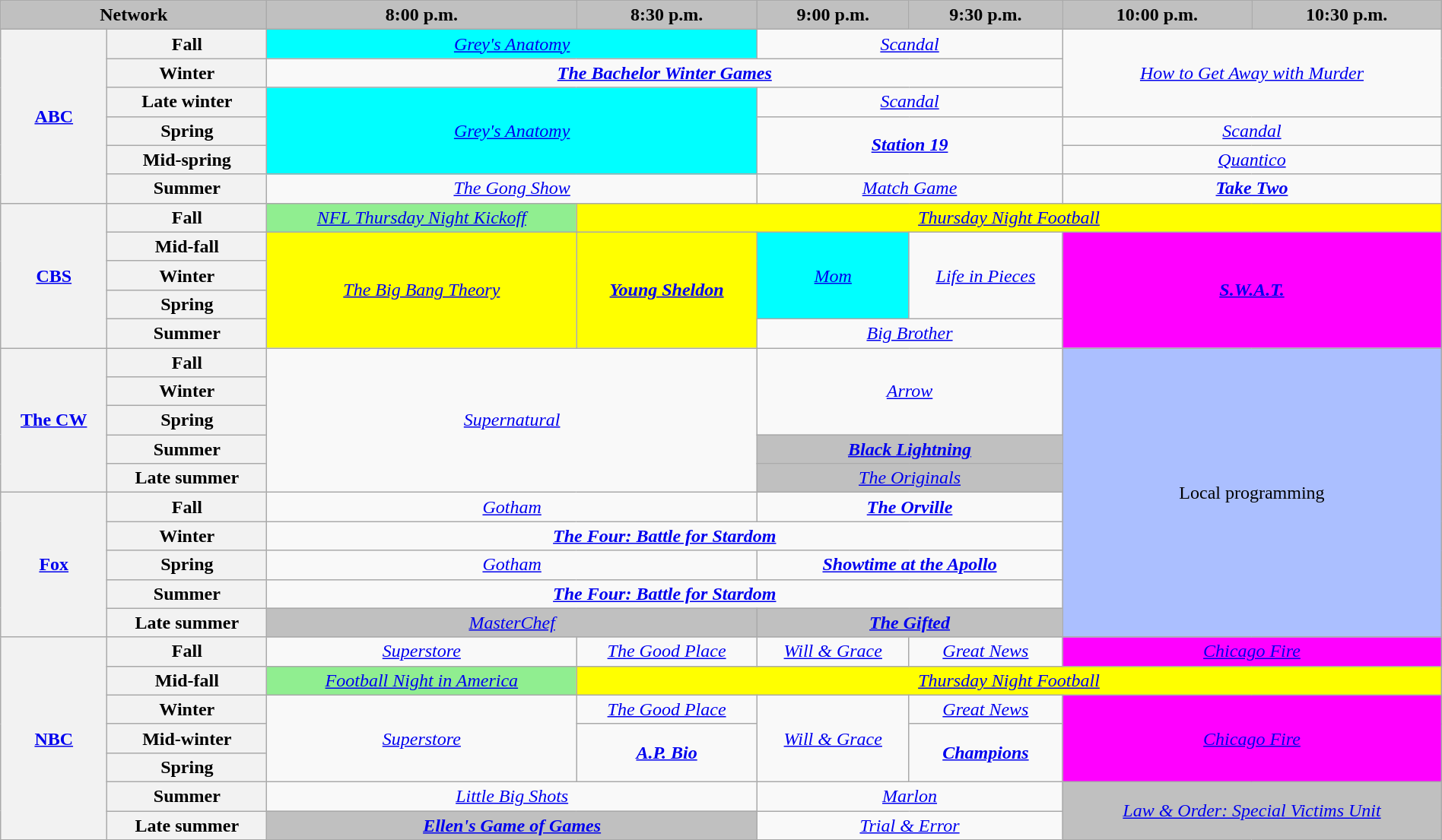<table class="wikitable" style="width:100%;margin-right:0;text-align:center">
<tr>
<th colspan="2" style="background-color:#C0C0C0;text-align:center">Network</th>
<th style="background-color:#C0C0C0;text-align:center">8:00 p.m.</th>
<th style="background-color:#C0C0C0;text-align:center">8:30 p.m.</th>
<th style="background-color:#C0C0C0;text-align:center">9:00 p.m.</th>
<th style="background-color:#C0C0C0;text-align:center">9:30 p.m.</th>
<th style="background-color:#C0C0C0;text-align:center">10:00 p.m.</th>
<th style="background-color:#C0C0C0;text-align:center">10:30 p.m.</th>
</tr>
<tr>
<th rowspan="6"><a href='#'>ABC</a></th>
<th>Fall</th>
<td colspan="2" style="background:#00FFFF;"><em><a href='#'>Grey's Anatomy</a></em> </td>
<td colspan="2"><em><a href='#'>Scandal</a></em></td>
<td rowspan="3" colspan="2"><em><a href='#'>How to Get Away with Murder</a></em></td>
</tr>
<tr>
<th>Winter</th>
<td colspan="4"><strong><em><a href='#'>The Bachelor Winter Games</a></em></strong></td>
</tr>
<tr>
<th>Late winter</th>
<td rowspan="3" colspan="2" style="background:#00FFFF;"><em><a href='#'>Grey's Anatomy</a></em> </td>
<td colspan="2"><em><a href='#'>Scandal</a></em></td>
</tr>
<tr>
<th>Spring</th>
<td rowspan="2" colspan="2"><strong><em><a href='#'>Station 19</a></em></strong></td>
<td colspan="2"><em><a href='#'>Scandal</a></em></td>
</tr>
<tr>
<th>Mid-spring</th>
<td colspan="2"><em><a href='#'>Quantico</a></em></td>
</tr>
<tr>
<th>Summer</th>
<td colspan="2"><em><a href='#'>The Gong Show</a></em></td>
<td colspan="2"><em><a href='#'>Match Game</a></em></td>
<td colspan="2"><strong><em><a href='#'>Take Two</a></em></strong></td>
</tr>
<tr>
<th rowspan="5"><a href='#'>CBS</a></th>
<th>Fall</th>
<td style="background:lightgreen"><em><a href='#'>NFL Thursday Night Kickoff</a></em></td>
<td colspan="5" style="background:#FFFF00;"><em><a href='#'>Thursday Night Football</a></em>  </td>
</tr>
<tr>
<th>Mid-fall</th>
<td rowspan="4" style="background:#FFFF00;"><em><a href='#'>The Big Bang Theory</a></em> </td>
<td rowspan="4" style="background:#FFFF00;"><strong><em><a href='#'>Young Sheldon</a></em></strong> </td>
<td rowspan="3" style="background:#00FFFF;"><em><a href='#'>Mom</a></em> </td>
<td rowspan="3"><em><a href='#'>Life in Pieces</a></em></td>
<td rowspan="4" colspan="2" style="background:#FF00FF;"><strong><em><a href='#'>S.W.A.T.</a></em></strong> </td>
</tr>
<tr>
<th>Winter</th>
</tr>
<tr>
<th>Spring</th>
</tr>
<tr>
<th>Summer</th>
<td colspan="2"><em><a href='#'>Big Brother</a></em></td>
</tr>
<tr>
<th rowspan="5"><a href='#'>The CW</a></th>
<th>Fall</th>
<td rowspan="5" colspan="2"><em><a href='#'>Supernatural</a></em></td>
<td rowspan="3" colspan="2"><em><a href='#'>Arrow</a></em></td>
<td rowspan="10" colspan="2" style="background:#abbfff;">Local programming</td>
</tr>
<tr>
<th>Winter</th>
</tr>
<tr>
<th>Spring</th>
</tr>
<tr>
<th>Summer</th>
<td style="background:#C0C0C0;" colspan="2"><strong><em><a href='#'>Black Lightning</a></em></strong> </td>
</tr>
<tr>
<th>Late summer</th>
<td style="background:#C0C0C0;" colspan="2"><em><a href='#'>The Originals</a></em> </td>
</tr>
<tr>
<th rowspan="5"><a href='#'>Fox</a></th>
<th>Fall</th>
<td colspan="2"><em><a href='#'>Gotham</a></em></td>
<td colspan="2"><strong><em><a href='#'>The Orville</a></em></strong></td>
</tr>
<tr>
<th>Winter</th>
<td colspan="4"><strong><em><a href='#'>The Four: Battle for Stardom</a></em></strong></td>
</tr>
<tr>
<th>Spring</th>
<td colspan="2"><em><a href='#'>Gotham</a></em></td>
<td colspan="2"><strong><em><a href='#'>Showtime at the Apollo</a></em></strong></td>
</tr>
<tr>
<th>Summer</th>
<td colspan="4"><strong><em><a href='#'>The Four: Battle for Stardom</a></em></strong></td>
</tr>
<tr>
<th>Late summer</th>
<td style="background:#C0C0C0;" colspan="2"><em><a href='#'>MasterChef</a></em> </td>
<td style="background:#C0C0C0;" colspan="2"><strong><em><a href='#'>The Gifted</a></em></strong> </td>
</tr>
<tr>
<th rowspan="7"><a href='#'>NBC</a></th>
<th>Fall</th>
<td><em><a href='#'>Superstore</a></em></td>
<td><em><a href='#'>The Good Place</a></em></td>
<td><em><a href='#'>Will & Grace</a></em></td>
<td><em><a href='#'>Great News</a></em></td>
<td colspan="2" style="background:#FF00FF;"><em><a href='#'>Chicago Fire</a></em> </td>
</tr>
<tr>
<th>Mid-fall</th>
<td style="background:lightgreen"><em><a href='#'>Football Night in America</a></em></td>
<td colspan="5" style="background:#FFFF00;"><em><a href='#'>Thursday Night Football</a></em>  </td>
</tr>
<tr>
<th>Winter</th>
<td rowspan="3"><em><a href='#'>Superstore</a></em></td>
<td><em><a href='#'>The Good Place</a></em></td>
<td rowspan="3"><em><a href='#'>Will & Grace</a></em></td>
<td><em><a href='#'>Great News</a></em></td>
<td rowspan="3" colspan="2" style="background:#FF00FF;"><em><a href='#'>Chicago Fire</a></em> </td>
</tr>
<tr>
<th>Mid-winter</th>
<td rowspan="2"><strong><em><a href='#'>A.P. Bio</a></em></strong></td>
<td rowspan="2"><strong><em><a href='#'>Champions</a></em></strong></td>
</tr>
<tr>
<th>Spring</th>
</tr>
<tr>
<th>Summer</th>
<td colspan="2"><em><a href='#'>Little Big Shots</a></em></td>
<td colspan="2"><em><a href='#'>Marlon</a></em></td>
<td style="background:#C0C0C0;" rowspan="2" colspan="2"><em><a href='#'>Law & Order: Special Victims Unit</a></em> </td>
</tr>
<tr>
<th>Late summer</th>
<td style="background:#C0C0C0;" colspan="2"><strong><em><a href='#'>Ellen's Game of Games</a></em></strong> </td>
<td colspan="2"><em><a href='#'>Trial & Error</a></em></td>
</tr>
</table>
